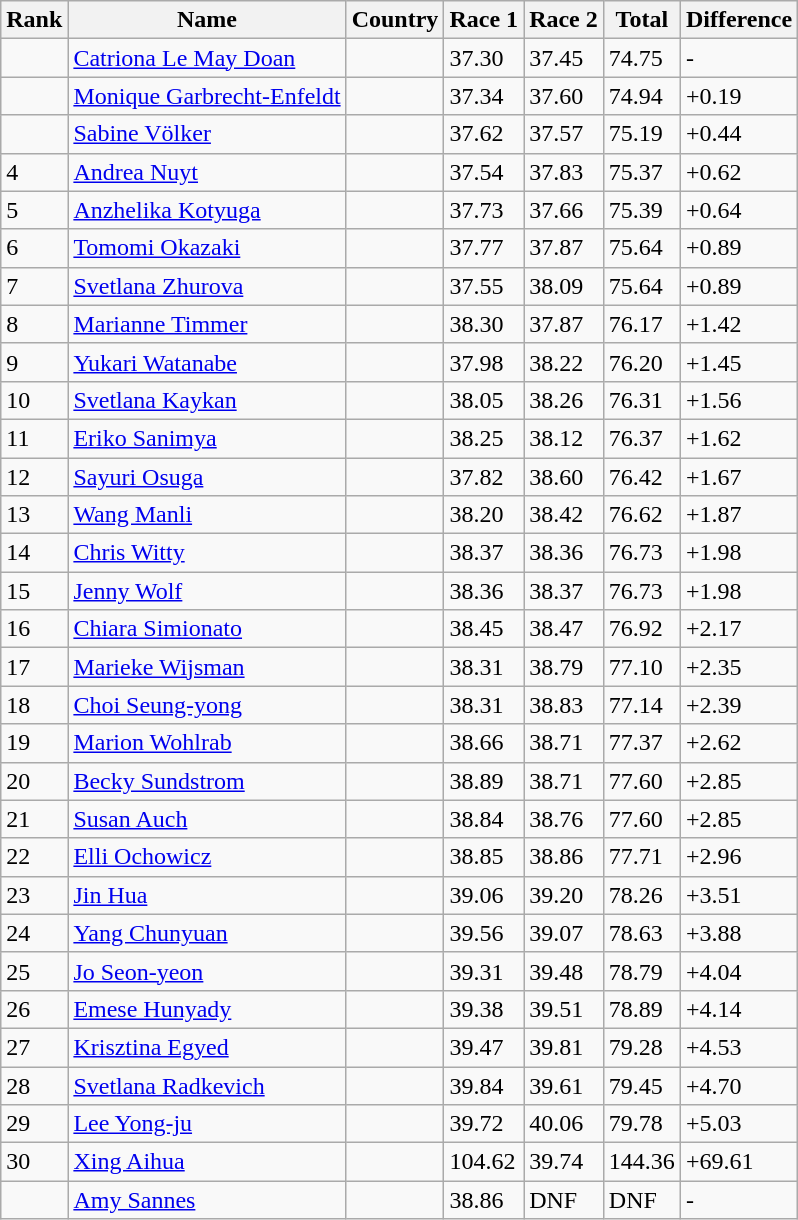<table class="wikitable sortable">
<tr>
<th>Rank</th>
<th>Name</th>
<th>Country</th>
<th>Race 1</th>
<th>Race 2</th>
<th>Total</th>
<th>Difference</th>
</tr>
<tr>
<td></td>
<td align="left"><a href='#'>Catriona Le May Doan</a></td>
<td align="left"></td>
<td>37.30 </td>
<td>37.45</td>
<td>74.75</td>
<td>-</td>
</tr>
<tr>
<td></td>
<td align="left"><a href='#'>Monique Garbrecht-Enfeldt</a></td>
<td align="left"></td>
<td>37.34</td>
<td>37.60</td>
<td>74.94</td>
<td>+0.19</td>
</tr>
<tr>
<td></td>
<td align="left"><a href='#'>Sabine Völker</a></td>
<td align="left"></td>
<td>37.62</td>
<td>37.57</td>
<td>75.19</td>
<td>+0.44</td>
</tr>
<tr>
<td>4</td>
<td align="left"><a href='#'>Andrea Nuyt</a></td>
<td align="left"></td>
<td>37.54</td>
<td>37.83</td>
<td>75.37</td>
<td>+0.62</td>
</tr>
<tr>
<td>5</td>
<td align="left"><a href='#'>Anzhelika Kotyuga</a></td>
<td align="left"></td>
<td>37.73</td>
<td>37.66</td>
<td>75.39</td>
<td>+0.64</td>
</tr>
<tr>
<td>6</td>
<td align="left"><a href='#'>Tomomi Okazaki</a></td>
<td align="left"></td>
<td>37.77</td>
<td>37.87</td>
<td>75.64</td>
<td>+0.89</td>
</tr>
<tr>
<td>7</td>
<td align="left"><a href='#'>Svetlana Zhurova</a></td>
<td align="left"></td>
<td>37.55</td>
<td>38.09</td>
<td>75.64</td>
<td>+0.89</td>
</tr>
<tr>
<td>8</td>
<td align="left"><a href='#'>Marianne Timmer</a></td>
<td align="left"></td>
<td>38.30</td>
<td>37.87</td>
<td>76.17</td>
<td>+1.42</td>
</tr>
<tr>
<td>9</td>
<td align="left"><a href='#'>Yukari Watanabe</a></td>
<td align="left"></td>
<td>37.98</td>
<td>38.22</td>
<td>76.20</td>
<td>+1.45</td>
</tr>
<tr>
<td>10</td>
<td align="left"><a href='#'>Svetlana Kaykan</a></td>
<td align="left"></td>
<td>38.05</td>
<td>38.26</td>
<td>76.31</td>
<td>+1.56</td>
</tr>
<tr>
<td>11</td>
<td align="left"><a href='#'>Eriko Sanimya</a></td>
<td align="left"></td>
<td>38.25</td>
<td>38.12</td>
<td>76.37</td>
<td>+1.62</td>
</tr>
<tr>
<td>12</td>
<td align="left"><a href='#'>Sayuri Osuga</a></td>
<td align="left"></td>
<td>37.82</td>
<td>38.60</td>
<td>76.42</td>
<td>+1.67</td>
</tr>
<tr>
<td>13</td>
<td align="left"><a href='#'>Wang Manli</a></td>
<td align="left"></td>
<td>38.20</td>
<td>38.42</td>
<td>76.62</td>
<td>+1.87</td>
</tr>
<tr>
<td>14</td>
<td align="left"><a href='#'>Chris Witty</a></td>
<td align="left"></td>
<td>38.37</td>
<td>38.36</td>
<td>76.73</td>
<td>+1.98</td>
</tr>
<tr>
<td>15</td>
<td align="left"><a href='#'>Jenny Wolf</a></td>
<td align="left"></td>
<td>38.36</td>
<td>38.37</td>
<td>76.73</td>
<td>+1.98</td>
</tr>
<tr>
<td>16</td>
<td align="left"><a href='#'>Chiara Simionato</a></td>
<td align="left"></td>
<td>38.45</td>
<td>38.47</td>
<td>76.92</td>
<td>+2.17</td>
</tr>
<tr>
<td>17</td>
<td align="left"><a href='#'>Marieke Wijsman</a></td>
<td align="left"></td>
<td>38.31</td>
<td>38.79</td>
<td>77.10</td>
<td>+2.35</td>
</tr>
<tr>
<td>18</td>
<td align="left"><a href='#'>Choi Seung-yong</a></td>
<td align="left"></td>
<td>38.31</td>
<td>38.83</td>
<td>77.14</td>
<td>+2.39</td>
</tr>
<tr>
<td>19</td>
<td align="left"><a href='#'>Marion Wohlrab</a></td>
<td align="left"></td>
<td>38.66</td>
<td>38.71</td>
<td>77.37</td>
<td>+2.62</td>
</tr>
<tr>
<td>20</td>
<td align="left"><a href='#'>Becky Sundstrom</a></td>
<td align="left"></td>
<td>38.89</td>
<td>38.71</td>
<td>77.60</td>
<td>+2.85</td>
</tr>
<tr>
<td>21</td>
<td align="left"><a href='#'>Susan Auch</a></td>
<td align="left"></td>
<td>38.84</td>
<td>38.76</td>
<td>77.60</td>
<td>+2.85</td>
</tr>
<tr>
<td>22</td>
<td align="left"><a href='#'>Elli Ochowicz</a></td>
<td align="left"></td>
<td>38.85</td>
<td>38.86</td>
<td>77.71</td>
<td>+2.96</td>
</tr>
<tr>
<td>23</td>
<td align="left"><a href='#'>Jin Hua</a></td>
<td align="left"></td>
<td>39.06</td>
<td>39.20</td>
<td>78.26</td>
<td>+3.51</td>
</tr>
<tr>
<td>24</td>
<td align="left"><a href='#'>Yang Chunyuan</a></td>
<td align="left"></td>
<td>39.56</td>
<td>39.07</td>
<td>78.63</td>
<td>+3.88</td>
</tr>
<tr>
<td>25</td>
<td align="left"><a href='#'>Jo Seon-yeon</a></td>
<td align="left"></td>
<td>39.31</td>
<td>39.48</td>
<td>78.79</td>
<td>+4.04</td>
</tr>
<tr>
<td>26</td>
<td align="left"><a href='#'>Emese Hunyady</a></td>
<td align="left"></td>
<td>39.38</td>
<td>39.51</td>
<td>78.89</td>
<td>+4.14</td>
</tr>
<tr>
<td>27</td>
<td align="left"><a href='#'>Krisztina Egyed</a></td>
<td align="left"></td>
<td>39.47</td>
<td>39.81</td>
<td>79.28</td>
<td>+4.53</td>
</tr>
<tr>
<td>28</td>
<td align="left"><a href='#'>Svetlana Radkevich</a></td>
<td align="left"></td>
<td>39.84</td>
<td>39.61</td>
<td>79.45</td>
<td>+4.70</td>
</tr>
<tr>
<td>29</td>
<td align="left"><a href='#'>Lee Yong-ju</a></td>
<td align="left"></td>
<td>39.72</td>
<td>40.06</td>
<td>79.78</td>
<td>+5.03</td>
</tr>
<tr>
<td>30</td>
<td align="left"><a href='#'>Xing Aihua</a></td>
<td align="left"></td>
<td>104.62</td>
<td>39.74</td>
<td>144.36</td>
<td>+69.61</td>
</tr>
<tr>
<td></td>
<td align="left"><a href='#'>Amy Sannes</a></td>
<td align="left"></td>
<td>38.86</td>
<td>DNF</td>
<td>DNF</td>
<td>-</td>
</tr>
</table>
